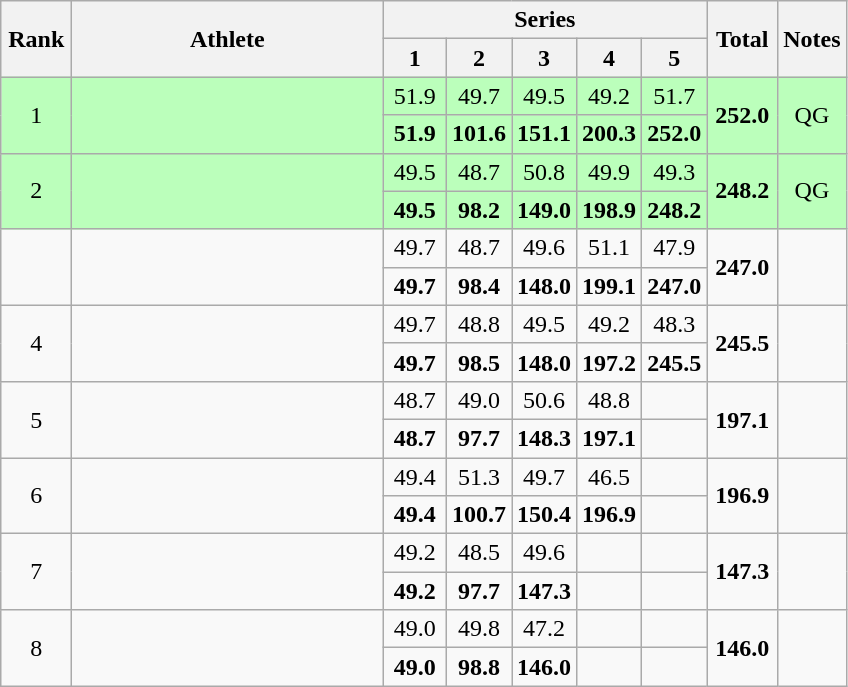<table class="wikitable" style="text-align:center">
<tr>
<th rowspan=2 width=40>Rank</th>
<th rowspan=2 width=200>Athlete</th>
<th colspan=5>Series</th>
<th rowspan=2 width=40>Total</th>
<th rowspan=2>Notes</th>
</tr>
<tr>
<th width=35>1</th>
<th width=35>2</th>
<th width=35>3</th>
<th width=35>4</th>
<th width=35>5</th>
</tr>
<tr bgcolor=bbffbb>
<td rowspan=2>1</td>
<td rowspan=2 align=left></td>
<td>51.9</td>
<td>49.7</td>
<td>49.5</td>
<td>49.2</td>
<td>51.7</td>
<td rowspan=2><strong>252.0</strong></td>
<td rowspan=2>QG</td>
</tr>
<tr bgcolor=bbffbb>
<td><strong>51.9</strong></td>
<td><strong>101.6</strong></td>
<td><strong>151.1</strong></td>
<td><strong>200.3</strong></td>
<td><strong>252.0</strong></td>
</tr>
<tr bgcolor=bbffbb>
<td rowspan=2>2</td>
<td rowspan=2 align=left></td>
<td>49.5</td>
<td>48.7</td>
<td>50.8</td>
<td>49.9</td>
<td>49.3</td>
<td rowspan=2><strong>248.2</strong></td>
<td rowspan=2>QG</td>
</tr>
<tr bgcolor=bbffbb>
<td><strong>49.5</strong></td>
<td><strong>98.2</strong></td>
<td><strong>149.0</strong></td>
<td><strong>198.9</strong></td>
<td><strong>248.2</strong></td>
</tr>
<tr>
<td rowspan=2></td>
<td rowspan=2 align=left></td>
<td>49.7</td>
<td>48.7</td>
<td>49.6</td>
<td>51.1</td>
<td>47.9</td>
<td rowspan=2><strong>247.0</strong></td>
<td rowspan=2></td>
</tr>
<tr>
<td><strong>49.7</strong></td>
<td><strong>98.4</strong></td>
<td><strong>148.0</strong></td>
<td><strong>199.1</strong></td>
<td><strong>247.0</strong></td>
</tr>
<tr>
<td rowspan=2>4</td>
<td rowspan=2 align=left></td>
<td>49.7</td>
<td>48.8</td>
<td>49.5</td>
<td>49.2</td>
<td>48.3</td>
<td rowspan=2><strong>245.5</strong></td>
<td rowspan=2></td>
</tr>
<tr>
<td><strong>49.7</strong></td>
<td><strong>98.5</strong></td>
<td><strong>148.0</strong></td>
<td><strong>197.2</strong></td>
<td><strong>245.5</strong></td>
</tr>
<tr>
<td rowspan=2>5</td>
<td rowspan=2 align=left></td>
<td>48.7</td>
<td>49.0</td>
<td>50.6</td>
<td>48.8</td>
<td></td>
<td rowspan=2><strong>197.1</strong></td>
<td rowspan=2></td>
</tr>
<tr>
<td><strong>48.7</strong></td>
<td><strong>97.7</strong></td>
<td><strong>148.3</strong></td>
<td><strong>197.1</strong></td>
<td></td>
</tr>
<tr>
<td rowspan=2>6</td>
<td rowspan=2 align=left></td>
<td>49.4</td>
<td>51.3</td>
<td>49.7</td>
<td>46.5</td>
<td></td>
<td rowspan=2><strong>196.9</strong></td>
<td rowspan=2></td>
</tr>
<tr>
<td><strong>49.4</strong></td>
<td><strong>100.7</strong></td>
<td><strong>150.4</strong></td>
<td><strong>196.9</strong></td>
<td></td>
</tr>
<tr>
<td rowspan=2>7</td>
<td rowspan=2 align=left></td>
<td>49.2</td>
<td>48.5</td>
<td>49.6</td>
<td></td>
<td></td>
<td rowspan=2><strong>147.3</strong></td>
<td rowspan=2></td>
</tr>
<tr>
<td><strong>49.2</strong></td>
<td><strong>97.7</strong></td>
<td><strong>147.3</strong></td>
<td></td>
<td></td>
</tr>
<tr>
<td rowspan=2>8</td>
<td rowspan=2 align=left></td>
<td>49.0</td>
<td>49.8</td>
<td>47.2</td>
<td></td>
<td></td>
<td rowspan=2><strong>146.0</strong></td>
<td rowspan=2></td>
</tr>
<tr>
<td><strong>49.0</strong></td>
<td><strong>98.8</strong></td>
<td><strong>146.0</strong></td>
<td></td>
<td></td>
</tr>
</table>
